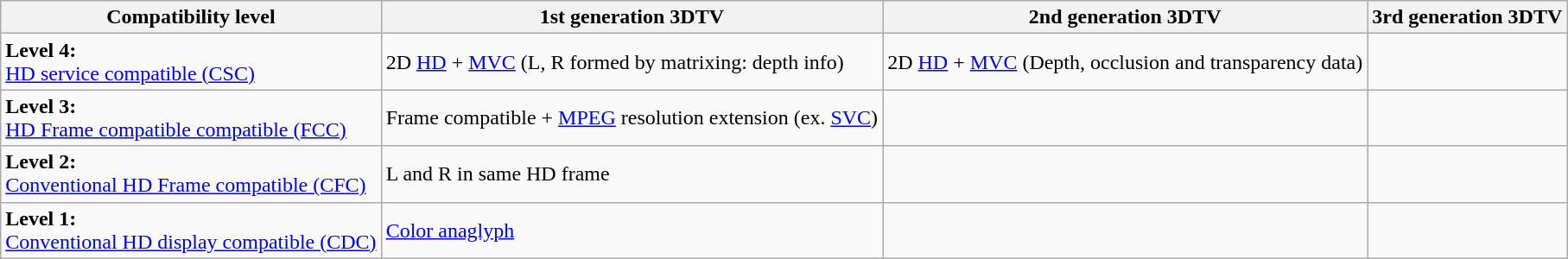<table class="wikitable">
<tr>
<th>Compatibility level</th>
<th>1st generation 3DTV</th>
<th>2nd generation 3DTV</th>
<th>3rd generation 3DTV</th>
</tr>
<tr>
<td><strong>Level 4:</strong><br><a href='#'>HD service compatible (CSC)</a></td>
<td>2D <a href='#'>HD</a> + <a href='#'>MVC</a> (L, R formed by matrixing: depth info)</td>
<td>2D <a href='#'>HD</a> + <a href='#'>MVC</a> (Depth, occlusion and transparency data)</td>
<td></td>
</tr>
<tr>
<td><strong>Level 3:</strong><br><a href='#'>HD Frame compatible compatible (FCC)</a></td>
<td>Frame compatible + <a href='#'>MPEG</a> resolution extension (ex. <a href='#'>SVC</a>)</td>
<td></td>
<td></td>
</tr>
<tr>
<td><strong>Level 2:</strong><br><a href='#'>Conventional HD Frame compatible (CFC)</a></td>
<td>L and R in same HD frame</td>
<td></td>
<td></td>
</tr>
<tr>
<td><strong>Level 1:</strong><br><a href='#'>Conventional HD display compatible (CDC)</a></td>
<td><a href='#'>Color anaglyph</a></td>
<td></td>
<td></td>
</tr>
</table>
